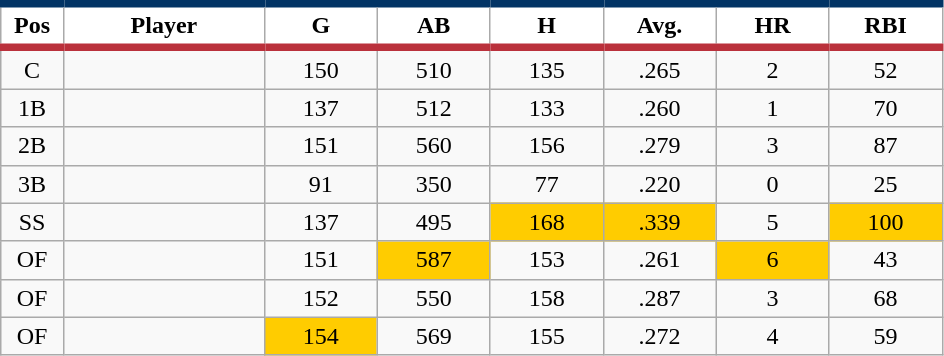<table class="wikitable sortable">
<tr>
<th style="background:#FFFFFF; border-top:#023465 5px solid; border-bottom:#ba313c 5px solid;" width="5%">Pos</th>
<th style="background:#FFFFFF; border-top:#023465 5px solid; border-bottom:#ba313c 5px solid;" width="16%">Player</th>
<th style="background:#FFFFFF; border-top:#023465 5px solid; border-bottom:#ba313c 5px solid;" width="9%">G</th>
<th style="background:#FFFFFF; border-top:#023465 5px solid; border-bottom:#ba313c 5px solid;" width="9%">AB</th>
<th style="background:#FFFFFF; border-top:#023465 5px solid; border-bottom:#ba313c 5px solid;" width="9%">H</th>
<th style="background:#FFFFFF; border-top:#023465 5px solid; border-bottom:#ba313c 5px solid;" width="9%">Avg.</th>
<th style="background:#FFFFFF; border-top:#023465 5px solid; border-bottom:#ba313c 5px solid;" width="9%">HR</th>
<th style="background:#FFFFFF; border-top:#023465 5px solid; border-bottom:#ba313c 5px solid;" width="9%">RBI</th>
</tr>
<tr align="center">
<td>C</td>
<td></td>
<td>150</td>
<td>510</td>
<td>135</td>
<td>.265</td>
<td>2</td>
<td>52</td>
</tr>
<tr align="center">
<td>1B</td>
<td></td>
<td>137</td>
<td>512</td>
<td>133</td>
<td>.260</td>
<td>1</td>
<td>70</td>
</tr>
<tr align="center">
<td>2B</td>
<td></td>
<td>151</td>
<td>560</td>
<td>156</td>
<td>.279</td>
<td>3</td>
<td>87</td>
</tr>
<tr align="center">
<td>3B</td>
<td></td>
<td>91</td>
<td>350</td>
<td>77</td>
<td>.220</td>
<td>0</td>
<td>25</td>
</tr>
<tr align="center">
<td>SS</td>
<td></td>
<td>137</td>
<td>495</td>
<td bgcolor=#ffcc00>168</td>
<td bgcolor=#ffcc00>.339</td>
<td>5</td>
<td bgcolor=#ffcc00>100</td>
</tr>
<tr align="center">
<td>OF</td>
<td></td>
<td>151</td>
<td bgcolor=#ffcc00>587</td>
<td>153</td>
<td>.261</td>
<td bgcolor=#ffcc00>6</td>
<td>43</td>
</tr>
<tr align="center">
<td>OF</td>
<td></td>
<td>152</td>
<td>550</td>
<td>158</td>
<td>.287</td>
<td>3</td>
<td>68</td>
</tr>
<tr align="center">
<td>OF</td>
<td></td>
<td bgcolor=#ffcc00>154</td>
<td>569</td>
<td>155</td>
<td>.272</td>
<td>4</td>
<td>59</td>
</tr>
</table>
